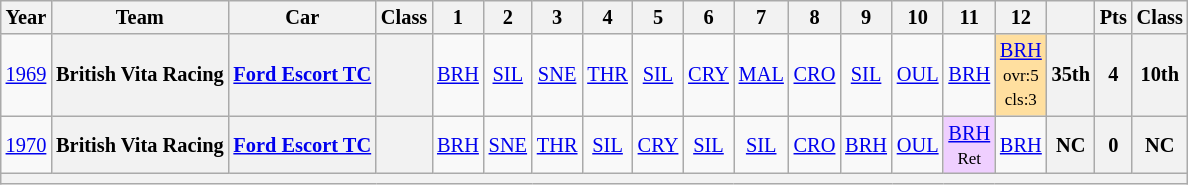<table class="wikitable" style="text-align:center; font-size:85%">
<tr>
<th>Year</th>
<th>Team</th>
<th>Car</th>
<th>Class</th>
<th>1</th>
<th>2</th>
<th>3</th>
<th>4</th>
<th>5</th>
<th>6</th>
<th>7</th>
<th>8</th>
<th>9</th>
<th>10</th>
<th>11</th>
<th>12</th>
<th></th>
<th>Pts</th>
<th>Class</th>
</tr>
<tr>
<td><a href='#'>1969</a></td>
<th>British Vita Racing</th>
<th><a href='#'>Ford Escort TC</a></th>
<th><span></span></th>
<td><a href='#'>BRH</a></td>
<td><a href='#'>SIL</a></td>
<td><a href='#'>SNE</a></td>
<td><a href='#'>THR</a></td>
<td><a href='#'>SIL</a></td>
<td><a href='#'>CRY</a></td>
<td><a href='#'>MAL</a></td>
<td><a href='#'>CRO</a></td>
<td><a href='#'>SIL</a></td>
<td><a href='#'>OUL</a></td>
<td><a href='#'>BRH</a></td>
<td style="background:#FFDF9F;"><a href='#'>BRH</a><br><small>ovr:5<br>cls:3</small></td>
<th>35th</th>
<th>4</th>
<th>10th</th>
</tr>
<tr>
<td><a href='#'>1970</a></td>
<th>British Vita Racing</th>
<th><a href='#'>Ford Escort TC</a></th>
<th><span></span></th>
<td><a href='#'>BRH</a></td>
<td><a href='#'>SNE</a></td>
<td><a href='#'>THR</a></td>
<td><a href='#'>SIL</a></td>
<td><a href='#'>CRY</a></td>
<td><a href='#'>SIL</a></td>
<td><a href='#'>SIL</a></td>
<td><a href='#'>CRO</a></td>
<td><a href='#'>BRH</a></td>
<td><a href='#'>OUL</a></td>
<td style="background:#EFCFFF;"><a href='#'>BRH</a><br><small>Ret</small></td>
<td><a href='#'>BRH</a></td>
<th>NC</th>
<th>0</th>
<th>NC</th>
</tr>
<tr>
<th colspan="19"></th>
</tr>
</table>
